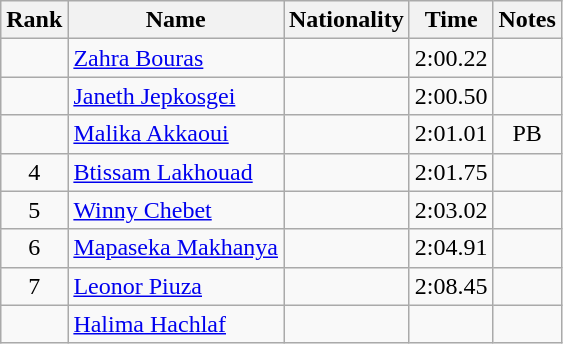<table class="wikitable sortable" style="text-align:center">
<tr>
<th>Rank</th>
<th>Name</th>
<th>Nationality</th>
<th>Time</th>
<th>Notes</th>
</tr>
<tr>
<td></td>
<td align=left><a href='#'>Zahra Bouras</a></td>
<td align=left></td>
<td>2:00.22</td>
<td></td>
</tr>
<tr>
<td></td>
<td align=left><a href='#'>Janeth Jepkosgei</a></td>
<td align=left></td>
<td>2:00.50</td>
<td></td>
</tr>
<tr>
<td></td>
<td align=left><a href='#'>Malika Akkaoui</a></td>
<td align=left></td>
<td>2:01.01</td>
<td>PB</td>
</tr>
<tr>
<td>4</td>
<td align=left><a href='#'>Btissam Lakhouad</a></td>
<td align=left></td>
<td>2:01.75</td>
<td></td>
</tr>
<tr>
<td>5</td>
<td align=left><a href='#'>Winny Chebet</a></td>
<td align=left></td>
<td>2:03.02</td>
<td></td>
</tr>
<tr>
<td>6</td>
<td align=left><a href='#'>Mapaseka Makhanya</a></td>
<td align=left></td>
<td>2:04.91</td>
<td></td>
</tr>
<tr>
<td>7</td>
<td align=left><a href='#'>Leonor Piuza</a></td>
<td align=left></td>
<td>2:08.45</td>
<td></td>
</tr>
<tr>
<td></td>
<td align=left><a href='#'>Halima Hachlaf</a></td>
<td align=left></td>
<td></td>
<td></td>
</tr>
</table>
